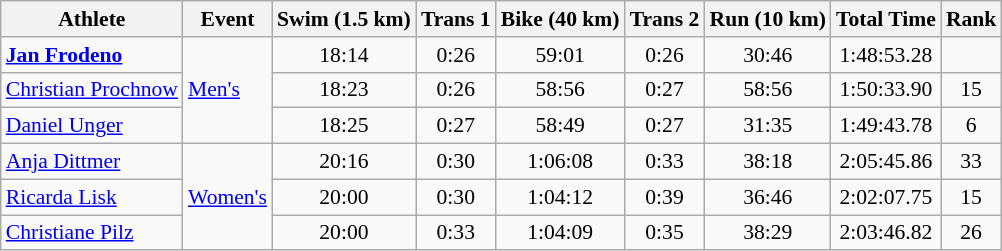<table class="wikitable" style="font-size:90%">
<tr>
<th>Athlete</th>
<th>Event</th>
<th>Swim (1.5 km)</th>
<th>Trans 1</th>
<th>Bike (40 km)</th>
<th>Trans 2</th>
<th>Run (10 km)</th>
<th>Total Time</th>
<th>Rank</th>
</tr>
<tr align=center>
<td align=left><strong><a href='#'>Jan Frodeno</a></strong></td>
<td align=left rowspan=3><a href='#'>Men's</a></td>
<td>18:14</td>
<td>0:26</td>
<td>59:01</td>
<td>0:26</td>
<td>30:46</td>
<td>1:48:53.28</td>
<td></td>
</tr>
<tr align=center>
<td align=left><a href='#'>Christian Prochnow</a></td>
<td>18:23</td>
<td>0:26</td>
<td>58:56</td>
<td>0:27</td>
<td>58:56</td>
<td>1:50:33.90</td>
<td>15</td>
</tr>
<tr align=center>
<td align=left><a href='#'>Daniel Unger</a></td>
<td>18:25</td>
<td>0:27</td>
<td>58:49</td>
<td>0:27</td>
<td>31:35</td>
<td>1:49:43.78</td>
<td>6</td>
</tr>
<tr align=center>
<td align=left><a href='#'>Anja Dittmer</a></td>
<td align=left rowspan=3><a href='#'>Women's</a></td>
<td>20:16</td>
<td>0:30</td>
<td>1:06:08</td>
<td>0:33</td>
<td>38:18</td>
<td>2:05:45.86</td>
<td>33</td>
</tr>
<tr align=center>
<td align=left><a href='#'>Ricarda Lisk</a></td>
<td>20:00</td>
<td>0:30</td>
<td>1:04:12</td>
<td>0:39</td>
<td>36:46</td>
<td>2:02:07.75</td>
<td>15</td>
</tr>
<tr align=center>
<td align=left><a href='#'>Christiane Pilz</a></td>
<td>20:00</td>
<td>0:33</td>
<td>1:04:09</td>
<td>0:35</td>
<td>38:29</td>
<td>2:03:46.82</td>
<td>26</td>
</tr>
</table>
